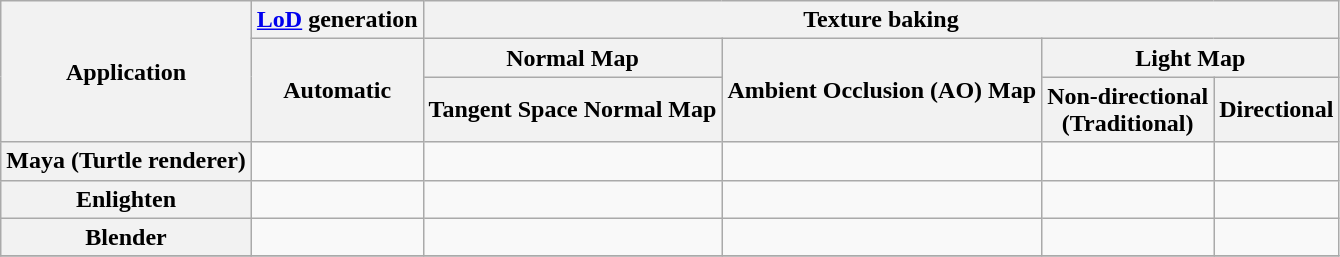<table class="sortable wikitable" style="text-align: center; ">
<tr>
<th rowspan=3>Application</th>
<th><a href='#'>LoD</a> generation</th>
<th colspan=4>Texture baking</th>
</tr>
<tr>
<th rowspan=2>Automatic</th>
<th>Normal Map</th>
<th rowspan=2>Ambient Occlusion (AO) Map</th>
<th colspan=2>Light Map</th>
</tr>
<tr>
<th>Tangent Space Normal Map</th>
<th>Non-directional<br>(Traditional)</th>
<th>Directional</th>
</tr>
<tr>
<th>Maya (Turtle renderer)</th>
<td></td>
<td></td>
<td></td>
<td></td>
<td></td>
</tr>
<tr>
<th>Enlighten</th>
<td></td>
<td></td>
<td></td>
<td></td>
<td></td>
</tr>
<tr>
<th>Blender</th>
<td></td>
<td></td>
<td></td>
<td></td>
<td></td>
</tr>
<tr>
</tr>
</table>
